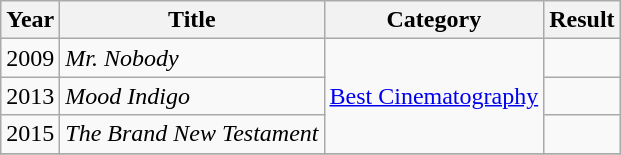<table class="wikitable">
<tr>
<th>Year</th>
<th>Title</th>
<th>Category</th>
<th>Result</th>
</tr>
<tr>
<td>2009</td>
<td><em>Mr. Nobody</em></td>
<td rowspan=3><a href='#'>Best Cinematography</a></td>
<td></td>
</tr>
<tr>
<td>2013</td>
<td><em>Mood Indigo</em></td>
<td></td>
</tr>
<tr>
<td>2015</td>
<td><em>The Brand New Testament</em></td>
<td></td>
</tr>
<tr>
</tr>
</table>
